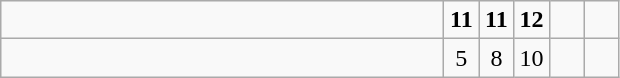<table class="wikitable">
<tr>
<td style="width:18em"><strong></strong></td>
<td align=center style="width:1em"><strong>11</strong></td>
<td align=center style="width:1em"><strong>11</strong></td>
<td align=center style="width:1em"><strong>12</strong></td>
<td align=center style="width:1em"></td>
<td align=center style="width:1em"></td>
</tr>
<tr>
<td style="width:18em"></td>
<td align=center style="width:1em">5</td>
<td align=center style="width:1em">8</td>
<td align=center style="width:1em">10</td>
<td align=center style="width:1em"></td>
<td align=center style="width:1em"></td>
</tr>
</table>
